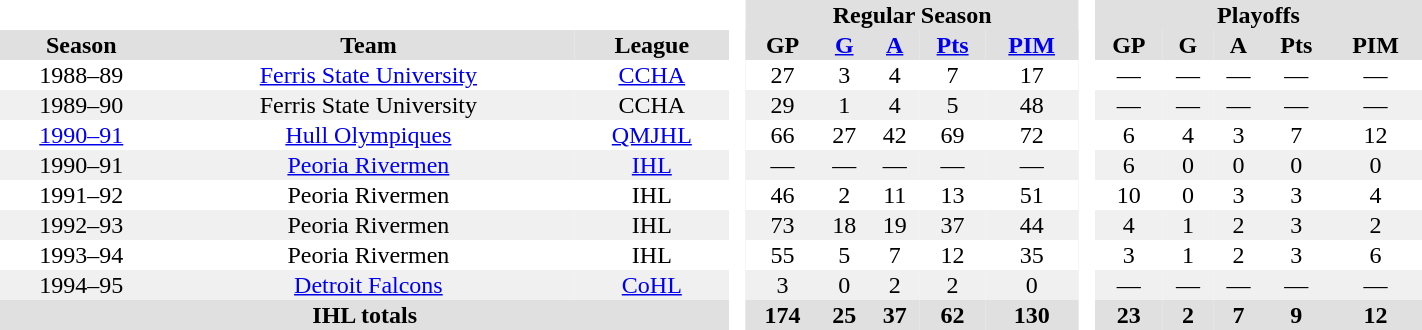<table BORDER="0" CELLPADDING="1" CELLSPACING="0" width="75%" style="text-align:center">
<tr bgcolor="#e0e0e0">
<th colspan="3" bgcolor="#ffffff"> </th>
<th rowspan="99" bgcolor="#ffffff"> </th>
<th colspan="5">Regular Season</th>
<th rowspan="99" bgcolor="#ffffff"> </th>
<th colspan="5">Playoffs</th>
</tr>
<tr bgcolor="#e0e0e0">
<th>Season</th>
<th>Team</th>
<th>League</th>
<th>GP</th>
<th><a href='#'>G</a></th>
<th><a href='#'>A</a></th>
<th><a href='#'>Pts</a></th>
<th><a href='#'>PIM</a></th>
<th>GP</th>
<th>G</th>
<th>A</th>
<th>Pts</th>
<th>PIM</th>
</tr>
<tr>
<td>1988–89</td>
<td><a href='#'>Ferris State University</a></td>
<td><a href='#'>CCHA</a></td>
<td>27</td>
<td>3</td>
<td>4</td>
<td>7</td>
<td>17</td>
<td>—</td>
<td>—</td>
<td>—</td>
<td>—</td>
<td>—</td>
</tr>
<tr bgcolor="#f0f0f0">
<td>1989–90</td>
<td>Ferris State University</td>
<td>CCHA</td>
<td>29</td>
<td>1</td>
<td>4</td>
<td>5</td>
<td>48</td>
<td>—</td>
<td>—</td>
<td>—</td>
<td>—</td>
<td>—</td>
</tr>
<tr>
<td><a href='#'>1990–91</a></td>
<td><a href='#'>Hull Olympiques</a></td>
<td><a href='#'>QMJHL</a></td>
<td>66</td>
<td>27</td>
<td>42</td>
<td>69</td>
<td>72</td>
<td>6</td>
<td>4</td>
<td>3</td>
<td>7</td>
<td>12</td>
</tr>
<tr bgcolor="#f0f0f0">
<td>1990–91</td>
<td><a href='#'>Peoria Rivermen</a></td>
<td><a href='#'>IHL</a></td>
<td>—</td>
<td>—</td>
<td>—</td>
<td>—</td>
<td>—</td>
<td>6</td>
<td>0</td>
<td>0</td>
<td>0</td>
<td>0</td>
</tr>
<tr>
<td>1991–92</td>
<td>Peoria Rivermen</td>
<td>IHL</td>
<td>46</td>
<td>2</td>
<td>11</td>
<td>13</td>
<td>51</td>
<td>10</td>
<td>0</td>
<td>3</td>
<td>3</td>
<td>4</td>
</tr>
<tr bgcolor="#f0f0f0">
<td>1992–93</td>
<td>Peoria Rivermen</td>
<td>IHL</td>
<td>73</td>
<td>18</td>
<td>19</td>
<td>37</td>
<td>44</td>
<td>4</td>
<td>1</td>
<td>2</td>
<td>3</td>
<td>2</td>
</tr>
<tr>
<td>1993–94</td>
<td>Peoria Rivermen</td>
<td>IHL</td>
<td>55</td>
<td>5</td>
<td>7</td>
<td>12</td>
<td>35</td>
<td>3</td>
<td>1</td>
<td>2</td>
<td>3</td>
<td>6</td>
</tr>
<tr bgcolor="#f0f0f0">
<td>1994–95</td>
<td><a href='#'>Detroit Falcons</a></td>
<td><a href='#'>CoHL</a></td>
<td>3</td>
<td>0</td>
<td>2</td>
<td>2</td>
<td>0</td>
<td>—</td>
<td>—</td>
<td>—</td>
<td>—</td>
<td>—</td>
</tr>
<tr bgcolor="#e0e0e0">
<th colspan="3">IHL totals</th>
<th>174</th>
<th>25</th>
<th>37</th>
<th>62</th>
<th>130</th>
<th>23</th>
<th>2</th>
<th>7</th>
<th>9</th>
<th>12</th>
</tr>
</table>
